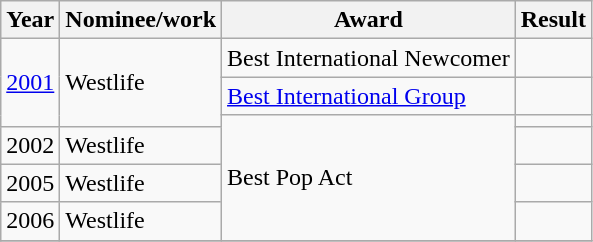<table class="wikitable">
<tr>
<th>Year</th>
<th>Nominee/work</th>
<th>Award</th>
<th>Result</th>
</tr>
<tr>
<td rowspan="3"><a href='#'>2001</a></td>
<td rowspan="3">Westlife</td>
<td>Best International Newcomer</td>
<td></td>
</tr>
<tr>
<td><a href='#'>Best International Group</a></td>
<td></td>
</tr>
<tr>
<td rowspan="4">Best Pop Act</td>
<td></td>
</tr>
<tr>
<td>2002</td>
<td>Westlife</td>
<td></td>
</tr>
<tr>
<td>2005</td>
<td>Westlife</td>
<td></td>
</tr>
<tr>
<td>2006</td>
<td>Westlife</td>
<td></td>
</tr>
<tr>
</tr>
</table>
